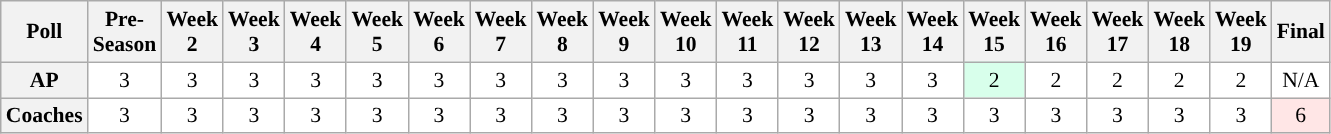<table class="wikitable" style="white-space:nowrap;font-size:90%">
<tr>
<th>Poll</th>
<th>Pre-<br>Season</th>
<th>Week<br>2</th>
<th>Week<br>3</th>
<th>Week<br>4</th>
<th>Week<br>5</th>
<th>Week<br>6</th>
<th>Week<br>7</th>
<th>Week<br>8</th>
<th>Week<br>9</th>
<th>Week<br>10</th>
<th>Week<br>11</th>
<th>Week<br>12</th>
<th>Week<br>13</th>
<th>Week<br>14</th>
<th>Week<br>15</th>
<th>Week<br>16</th>
<th>Week<br>17</th>
<th>Week<br>18</th>
<th>Week<br>19</th>
<th>Final</th>
</tr>
<tr style="text-align:center;">
<th>AP</th>
<td style="background:#FFF;">3</td>
<td style="background:#FFF;">3</td>
<td style="background:#FFF;">3</td>
<td style="background:#FFF;">3</td>
<td style="background:#FFF;">3</td>
<td style="background:#FFF;">3</td>
<td style="background:#FFF;">3</td>
<td style="background:#FFF;">3</td>
<td style="background:#FFF;">3</td>
<td style="background:#FFF;">3</td>
<td style="background:#FFF;">3</td>
<td style="background:#FFF;">3</td>
<td style="background:#FFF;">3</td>
<td style="background:#FFF;">3</td>
<td style="background:#D8FFEB;">2</td>
<td style="background:#FFF;">2</td>
<td style="background:#FFF;">2</td>
<td style="background:#FFF;">2</td>
<td style="background:#FFF;">2</td>
<td style="background:#FFF;">N/A</td>
</tr>
<tr style="text-align:center;">
<th>Coaches</th>
<td style="background:#FFF;">3</td>
<td style="background:#FFF;">3</td>
<td style="background:#FFF;">3</td>
<td style="background:#FFF;">3</td>
<td style="background:#FFF;">3</td>
<td style="background:#FFF;">3</td>
<td style="background:#FFF;">3</td>
<td style="background:#FFF;">3</td>
<td style="background:#FFF;">3</td>
<td style="background:#FFF;">3</td>
<td style="background:#FFF;">3</td>
<td style="background:#FFF;">3</td>
<td style="background:#FFF;">3</td>
<td style="background:#FFF;">3</td>
<td style="background:#FFF;">3</td>
<td style="background:#FFF;">3</td>
<td style="background:#FFF;">3</td>
<td style="background:#FFF;">3</td>
<td style="background:#FFF;">3</td>
<td style="background:#FFE6E6;">6</td>
</tr>
</table>
